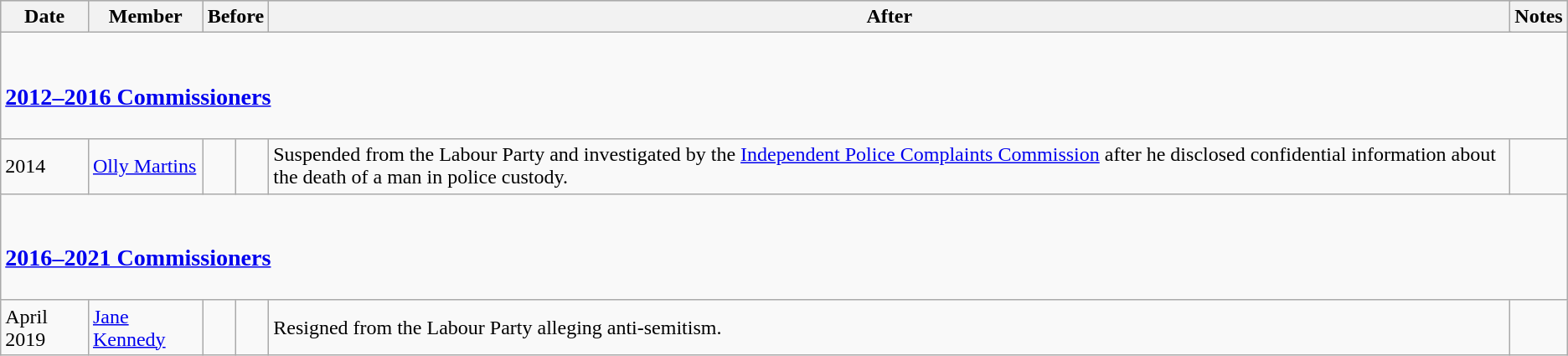<table class="wikitable">
<tr style="background:#ccc;">
<th>Date</th>
<th>Member</th>
<th colspan=2>Before</th>
<th colspan=2>After</th>
<th>Notes</th>
</tr>
<tr>
<td colspan="7"><br><h3><a href='#'>2012–2016 Commissioners</a></h3></td>
</tr>
<tr>
<td>2014</td>
<td><a href='#'>Olly Martins</a></td>
<td></td>
<td></td>
<td>Suspended from the Labour Party and investigated by the <a href='#'>Independent Police Complaints Commission</a> after he disclosed confidential information about the death of a man in police custody.</td>
</tr>
<tr>
<td colspan=7><br><h3><a href='#'>2016–2021 Commissioners</a></h3></td>
</tr>
<tr>
<td>April 2019</td>
<td><a href='#'>Jane Kennedy</a></td>
<td></td>
<td></td>
<td>Resigned from the Labour Party alleging anti-semitism.</td>
</tr>
</table>
